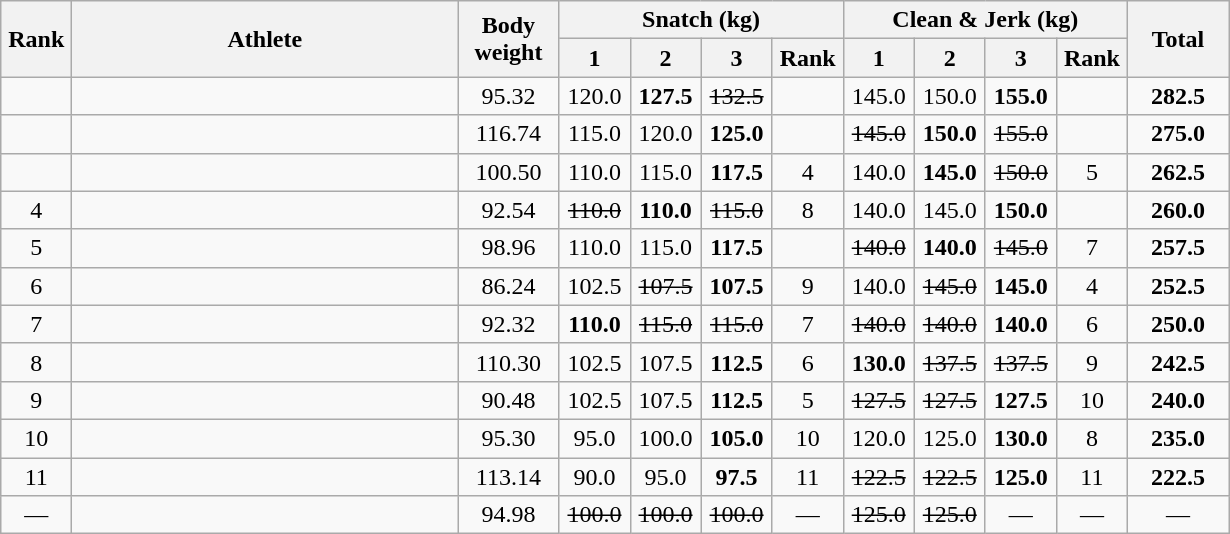<table class = "wikitable" style="text-align:center;">
<tr>
<th rowspan=2 width=40>Rank</th>
<th rowspan=2 width=250>Athlete</th>
<th rowspan=2 width=60>Body weight</th>
<th colspan=4>Snatch (kg)</th>
<th colspan=4>Clean & Jerk (kg)</th>
<th rowspan=2 width=60>Total</th>
</tr>
<tr>
<th width=40>1</th>
<th width=40>2</th>
<th width=40>3</th>
<th width=40>Rank</th>
<th width=40>1</th>
<th width=40>2</th>
<th width=40>3</th>
<th width=40>Rank</th>
</tr>
<tr>
<td></td>
<td align=left></td>
<td>95.32</td>
<td>120.0</td>
<td><strong>127.5</strong></td>
<td><s>132.5 </s></td>
<td></td>
<td>145.0</td>
<td>150.0</td>
<td><strong>155.0</strong></td>
<td></td>
<td><strong>282.5</strong></td>
</tr>
<tr>
<td></td>
<td align=left></td>
<td>116.74</td>
<td>115.0</td>
<td>120.0</td>
<td><strong>125.0</strong></td>
<td></td>
<td><s>145.0 </s></td>
<td><strong>150.0</strong></td>
<td><s>155.0 </s></td>
<td></td>
<td><strong>275.0</strong></td>
</tr>
<tr>
<td></td>
<td align=left></td>
<td>100.50</td>
<td>110.0</td>
<td>115.0</td>
<td><strong>117.5</strong></td>
<td>4</td>
<td>140.0</td>
<td><strong>145.0</strong></td>
<td><s>150.0 </s></td>
<td>5</td>
<td><strong>262.5</strong></td>
</tr>
<tr>
<td>4</td>
<td align=left></td>
<td>92.54</td>
<td><s>110.0 </s></td>
<td><strong>110.0</strong></td>
<td><s>115.0 </s></td>
<td>8</td>
<td>140.0</td>
<td>145.0</td>
<td><strong>150.0</strong></td>
<td></td>
<td><strong>260.0</strong></td>
</tr>
<tr>
<td>5</td>
<td align=left></td>
<td>98.96</td>
<td>110.0</td>
<td>115.0</td>
<td><strong>117.5</strong></td>
<td></td>
<td><s>140.0 </s></td>
<td><strong>140.0</strong></td>
<td><s>145.0 </s></td>
<td>7</td>
<td><strong>257.5</strong></td>
</tr>
<tr>
<td>6</td>
<td align=left></td>
<td>86.24</td>
<td>102.5</td>
<td><s>107.5 </s></td>
<td><strong>107.5</strong></td>
<td>9</td>
<td>140.0</td>
<td><s>145.0 </s></td>
<td><strong>145.0</strong></td>
<td>4</td>
<td><strong>252.5</strong></td>
</tr>
<tr>
<td>7</td>
<td align=left></td>
<td>92.32</td>
<td><strong>110.0</strong></td>
<td><s>115.0 </s></td>
<td><s>115.0 </s></td>
<td>7</td>
<td><s>140.0 </s></td>
<td><s>140.0 </s></td>
<td><strong>140.0</strong></td>
<td>6</td>
<td><strong>250.0</strong></td>
</tr>
<tr>
<td>8</td>
<td align=left></td>
<td>110.30</td>
<td>102.5</td>
<td>107.5</td>
<td><strong>112.5</strong></td>
<td>6</td>
<td><strong>130.0</strong></td>
<td><s>137.5 </s></td>
<td><s>137.5 </s></td>
<td>9</td>
<td><strong>242.5</strong></td>
</tr>
<tr>
<td>9</td>
<td align=left></td>
<td>90.48</td>
<td>102.5</td>
<td>107.5</td>
<td><strong>112.5</strong></td>
<td>5</td>
<td><s>127.5 </s></td>
<td><s>127.5 </s></td>
<td><strong>127.5</strong></td>
<td>10</td>
<td><strong>240.0</strong></td>
</tr>
<tr>
<td>10</td>
<td align=left></td>
<td>95.30</td>
<td>95.0</td>
<td>100.0</td>
<td><strong>105.0</strong></td>
<td>10</td>
<td>120.0</td>
<td>125.0</td>
<td><strong>130.0</strong></td>
<td>8</td>
<td><strong>235.0</strong></td>
</tr>
<tr>
<td>11</td>
<td align=left></td>
<td>113.14</td>
<td>90.0</td>
<td>95.0</td>
<td><strong>97.5</strong></td>
<td>11</td>
<td><s>122.5 </s></td>
<td><s>122.5 </s></td>
<td><strong>125.0</strong></td>
<td>11</td>
<td><strong>222.5</strong></td>
</tr>
<tr>
<td>—</td>
<td align=left></td>
<td>94.98</td>
<td><s>100.0 </s></td>
<td><s>100.0 </s></td>
<td><s>100.0 </s></td>
<td>—</td>
<td><s>125.0 </s></td>
<td><s>125.0 </s></td>
<td>—</td>
<td>—</td>
<td>—</td>
</tr>
</table>
